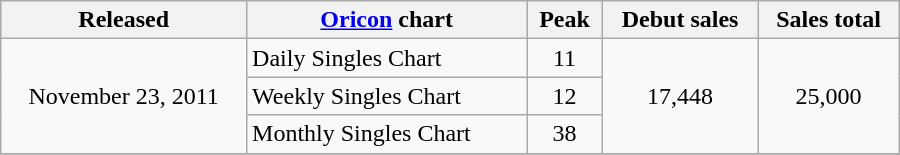<table class="wikitable" style="width:600px;">
<tr>
<th style="text-align:center;">Released</th>
<th style="text-align:center;"><a href='#'>Oricon</a> chart</th>
<th style="text-align:center;">Peak</th>
<th style="text-align:center;">Debut sales</th>
<th style="text-align:center;">Sales total</th>
</tr>
<tr>
<td style="text-align:center;" rowspan="3">November 23, 2011</td>
<td align="left">Daily Singles Chart</td>
<td style="text-align:center;">11</td>
<td style="text-align:center;" rowspan="3">17,448</td>
<td style="text-align:center;" rowspan="3">25,000</td>
</tr>
<tr>
<td align="left">Weekly Singles Chart</td>
<td style="text-align:center;">12</td>
</tr>
<tr>
<td align="left">Monthly Singles Chart</td>
<td style="text-align:center;">38</td>
</tr>
<tr>
</tr>
</table>
